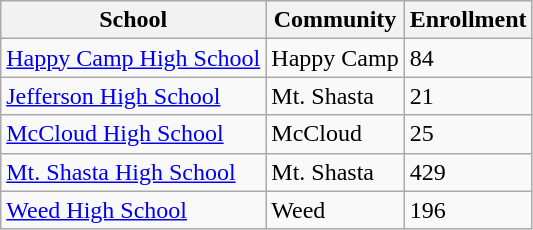<table class="wikitable" border="1">
<tr>
<th>School</th>
<th>Community</th>
<th>Enrollment</th>
</tr>
<tr>
<td><a href='#'>Happy Camp High School</a></td>
<td>Happy Camp</td>
<td>84</td>
</tr>
<tr>
<td><a href='#'>Jefferson High School</a></td>
<td>Mt. Shasta</td>
<td>21</td>
</tr>
<tr>
<td><a href='#'>McCloud High School</a></td>
<td>McCloud</td>
<td>25</td>
</tr>
<tr>
<td><a href='#'>Mt. Shasta High School</a></td>
<td>Mt. Shasta</td>
<td>429</td>
</tr>
<tr>
<td><a href='#'>Weed High School</a></td>
<td>Weed</td>
<td>196</td>
</tr>
</table>
